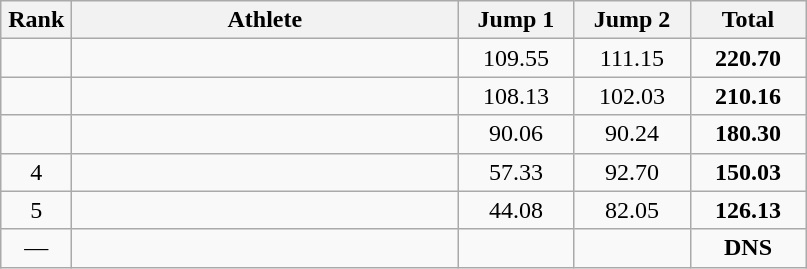<table class=wikitable style="text-align:center">
<tr>
<th width=40>Rank</th>
<th width=250>Athlete</th>
<th width=70>Jump 1</th>
<th width=70>Jump 2</th>
<th width=70>Total</th>
</tr>
<tr>
<td></td>
<td align=left></td>
<td>109.55</td>
<td>111.15</td>
<td><strong>220.70</strong></td>
</tr>
<tr>
<td></td>
<td align=left></td>
<td>108.13</td>
<td>102.03</td>
<td><strong>210.16</strong></td>
</tr>
<tr>
<td></td>
<td align=left></td>
<td>90.06</td>
<td>90.24</td>
<td><strong>180.30</strong></td>
</tr>
<tr>
<td>4</td>
<td align=left></td>
<td>57.33</td>
<td>92.70</td>
<td><strong>150.03</strong></td>
</tr>
<tr>
<td>5</td>
<td align=left></td>
<td>44.08</td>
<td>82.05</td>
<td><strong>126.13</strong></td>
</tr>
<tr>
<td>—</td>
<td align=left></td>
<td></td>
<td></td>
<td><strong>DNS</strong></td>
</tr>
</table>
